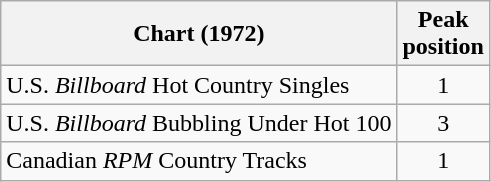<table class="wikitable sortable">
<tr>
<th>Chart (1972)</th>
<th>Peak<br>position</th>
</tr>
<tr>
<td>U.S. <em>Billboard</em> Hot Country Singles</td>
<td style="text-align:center;">1</td>
</tr>
<tr>
<td>U.S. <em>Billboard</em> Bubbling Under Hot 100</td>
<td style="text-align:center;">3</td>
</tr>
<tr>
<td>Canadian <em>RPM</em> Country Tracks</td>
<td style="text-align:center;">1</td>
</tr>
</table>
